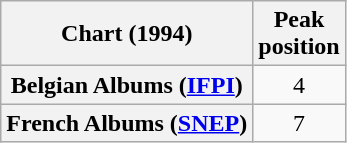<table class="wikitable plainrowheaders" style="text-align:center">
<tr>
<th scope="col">Chart (1994)</th>
<th scope="col">Peak<br>position</th>
</tr>
<tr>
<th scope="row">Belgian Albums (<a href='#'>IFPI</a>)</th>
<td>4</td>
</tr>
<tr>
<th scope="row">French Albums (<a href='#'>SNEP</a>)</th>
<td>7</td>
</tr>
</table>
